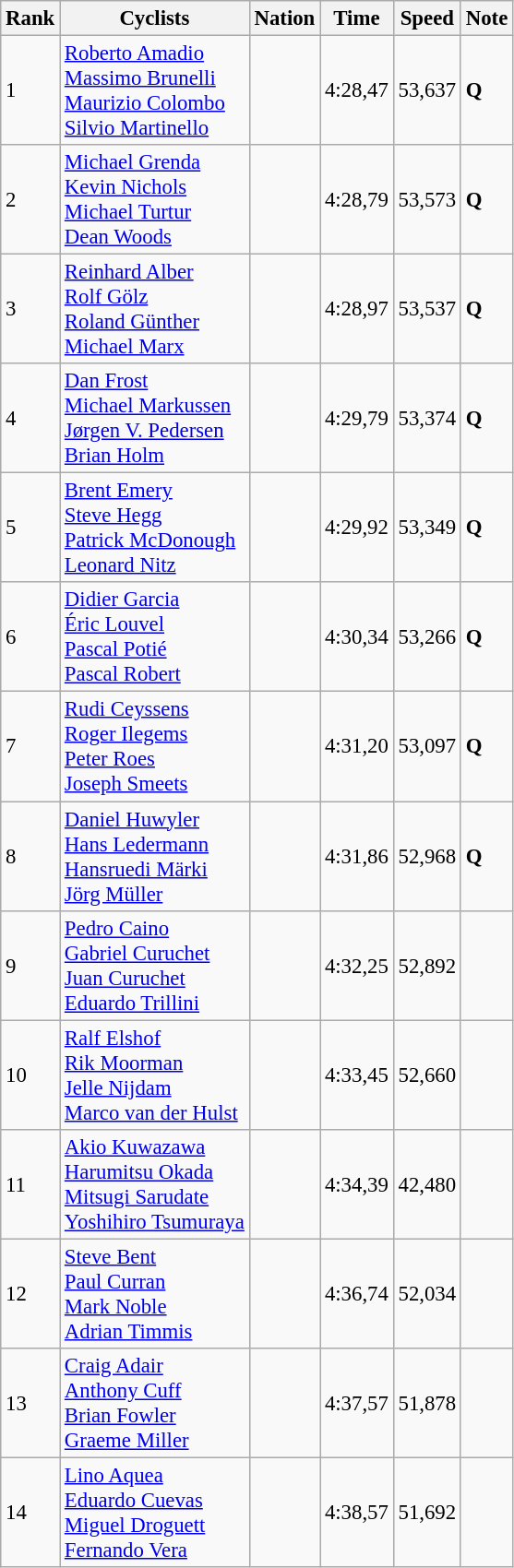<table class="wikitable" style="font-size:95%;">
<tr>
<th>Rank</th>
<th>Cyclists</th>
<th>Nation</th>
<th>Time</th>
<th>Speed</th>
<th>Note</th>
</tr>
<tr>
<td>1</td>
<td><a href='#'>Roberto Amadio</a><br><a href='#'>Massimo Brunelli</a><br><a href='#'>Maurizio Colombo</a><br><a href='#'>Silvio Martinello</a></td>
<td></td>
<td>4:28,47</td>
<td>53,637</td>
<td><strong>Q</strong></td>
</tr>
<tr>
<td>2</td>
<td><a href='#'>Michael Grenda</a><br><a href='#'>Kevin Nichols</a><br><a href='#'>Michael Turtur</a><br><a href='#'>Dean Woods</a></td>
<td></td>
<td>4:28,79</td>
<td>53,573</td>
<td><strong>Q</strong></td>
</tr>
<tr>
<td>3</td>
<td><a href='#'>Reinhard Alber</a><br><a href='#'>Rolf Gölz</a><br><a href='#'>Roland Günther</a><br><a href='#'>Michael Marx</a></td>
<td></td>
<td>4:28,97</td>
<td>53,537</td>
<td><strong>Q</strong></td>
</tr>
<tr>
<td>4</td>
<td><a href='#'>Dan Frost</a><br><a href='#'>Michael Markussen</a><br><a href='#'>Jørgen V. Pedersen</a><br><a href='#'>Brian Holm</a></td>
<td></td>
<td>4:29,79</td>
<td>53,374</td>
<td><strong>Q</strong></td>
</tr>
<tr>
<td>5</td>
<td><a href='#'>Brent Emery</a><br><a href='#'>Steve Hegg</a><br><a href='#'>Patrick McDonough</a><br><a href='#'>Leonard Nitz</a></td>
<td></td>
<td>4:29,92</td>
<td>53,349</td>
<td><strong>Q</strong></td>
</tr>
<tr>
<td>6</td>
<td><a href='#'>Didier Garcia</a><br><a href='#'>Éric Louvel</a><br><a href='#'>Pascal Potié</a><br><a href='#'>Pascal Robert</a></td>
<td></td>
<td>4:30,34</td>
<td>53,266</td>
<td><strong>Q</strong></td>
</tr>
<tr>
<td>7</td>
<td><a href='#'>Rudi Ceyssens</a><br><a href='#'>Roger Ilegems</a><br><a href='#'>Peter Roes</a><br><a href='#'>Joseph Smeets</a></td>
<td></td>
<td>4:31,20</td>
<td>53,097</td>
<td><strong>Q</strong></td>
</tr>
<tr>
<td>8</td>
<td><a href='#'>Daniel Huwyler</a><br><a href='#'>Hans Ledermann</a><br><a href='#'>Hansruedi Märki</a><br><a href='#'>Jörg Müller</a></td>
<td></td>
<td>4:31,86</td>
<td>52,968</td>
<td><strong>Q</strong></td>
</tr>
<tr>
<td>9</td>
<td><a href='#'>Pedro Caino</a><br><a href='#'>Gabriel Curuchet</a><br><a href='#'>Juan Curuchet</a><br><a href='#'>Eduardo Trillini</a></td>
<td></td>
<td>4:32,25</td>
<td>52,892</td>
<td></td>
</tr>
<tr>
<td>10</td>
<td><a href='#'>Ralf Elshof</a><br><a href='#'>Rik Moorman</a><br><a href='#'>Jelle Nijdam</a><br><a href='#'>Marco van der Hulst</a></td>
<td></td>
<td>4:33,45</td>
<td>52,660</td>
<td></td>
</tr>
<tr>
<td>11</td>
<td><a href='#'>Akio Kuwazawa</a><br><a href='#'>Harumitsu Okada</a><br><a href='#'>Mitsugi Sarudate</a><br><a href='#'>Yoshihiro Tsumuraya</a></td>
<td></td>
<td>4:34,39</td>
<td>42,480</td>
<td></td>
</tr>
<tr>
<td>12</td>
<td><a href='#'>Steve Bent</a><br><a href='#'>Paul Curran</a><br><a href='#'>Mark Noble</a><br><a href='#'>Adrian Timmis</a></td>
<td></td>
<td>4:36,74</td>
<td>52,034</td>
<td></td>
</tr>
<tr>
<td>13</td>
<td><a href='#'>Craig Adair</a><br><a href='#'>Anthony Cuff</a><br><a href='#'>Brian Fowler</a><br><a href='#'>Graeme Miller</a></td>
<td></td>
<td>4:37,57</td>
<td>51,878</td>
<td></td>
</tr>
<tr>
<td>14</td>
<td><a href='#'>Lino Aquea</a><br><a href='#'>Eduardo Cuevas</a><br><a href='#'>Miguel Droguett</a><br><a href='#'>Fernando Vera</a></td>
<td></td>
<td>4:38,57</td>
<td>51,692</td>
<td></td>
</tr>
</table>
